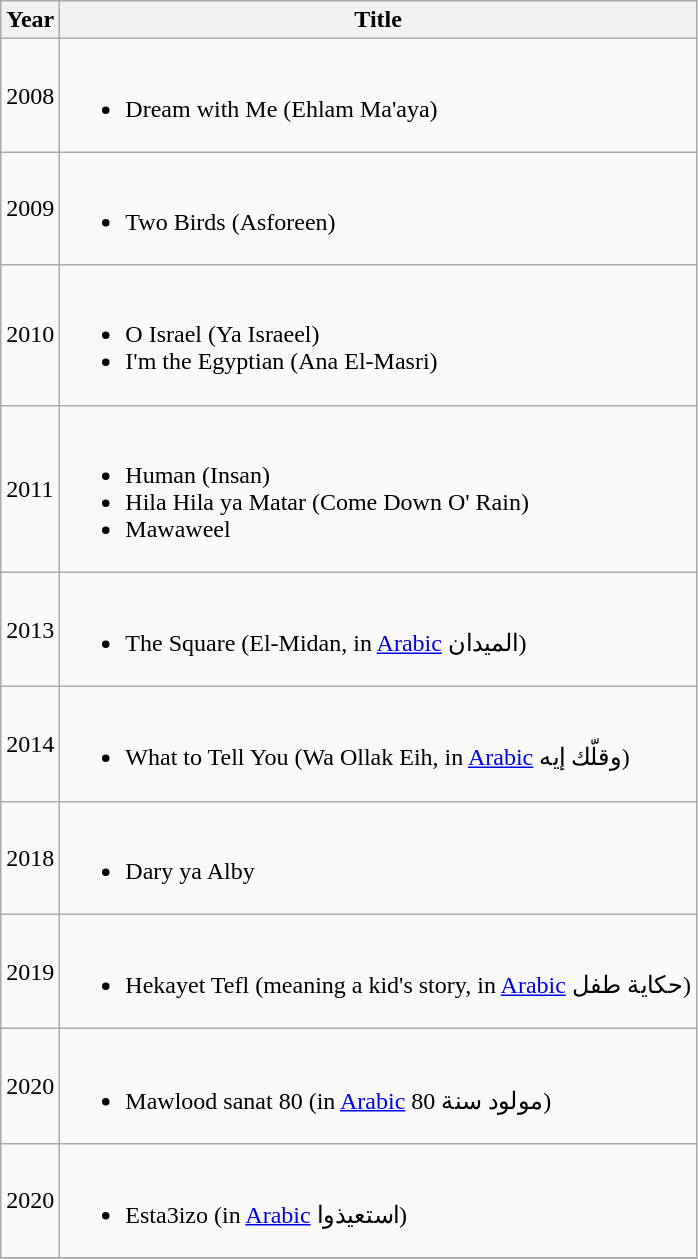<table class="wikitable sortable">
<tr>
<th>Year</th>
<th>Title</th>
</tr>
<tr>
<td>2008</td>
<td><br><ul><li>Dream with Me (Ehlam Ma'aya)</li></ul></td>
</tr>
<tr>
<td>2009</td>
<td><br><ul><li>Two Birds (Asforeen)</li></ul></td>
</tr>
<tr>
<td>2010</td>
<td><br><ul><li>O Israel (Ya Israeel)</li><li>I'm the Egyptian (Ana El-Masri)</li></ul></td>
</tr>
<tr>
<td>2011</td>
<td><br><ul><li>Human (Insan)</li><li>Hila Hila ya Matar (Come Down O' Rain)</li><li>Mawaweel</li></ul></td>
</tr>
<tr>
<td>2013</td>
<td><br><ul><li>The Square (El-Midan, in <a href='#'>Arabic</a> الميدان)</li></ul></td>
</tr>
<tr>
<td>2014</td>
<td><br><ul><li>What to Tell You (Wa Ollak Eih, in <a href='#'>Arabic</a> وقلّك إيه)</li></ul></td>
</tr>
<tr>
<td>2018</td>
<td><br><ul><li>Dary ya Alby</li></ul></td>
</tr>
<tr>
<td>2019</td>
<td><br><ul><li>Hekayet Tefl  (meaning a kid's story, in <a href='#'>Arabic</a> حكاية طفل)</li></ul></td>
</tr>
<tr>
<td>2020</td>
<td><br><ul><li>Mawlood sanat 80 (in <a href='#'>Arabic</a> مولود سنة 80)</li></ul></td>
</tr>
<tr>
<td>2020</td>
<td><br><ul><li>Esta3izo (in <a href='#'>Arabic</a> استعيذوا)</li></ul></td>
</tr>
<tr>
</tr>
</table>
